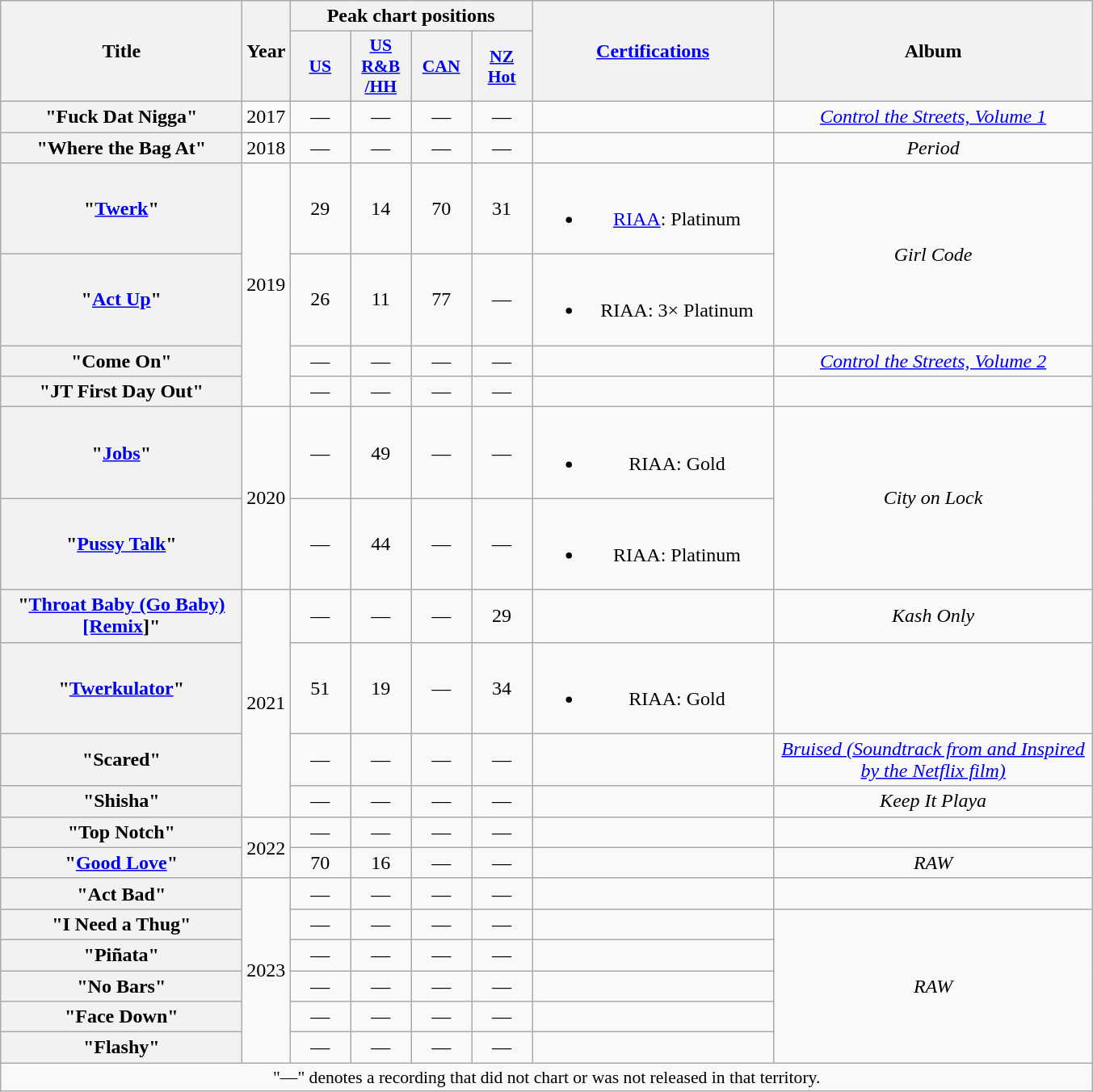<table class="wikitable plainrowheaders" style="text-align:center;">
<tr>
<th scope="col" rowspan="2" style="width:12em;">Title</th>
<th scope="col" rowspan="2" style="width:1em;">Year</th>
<th scope="col" colspan="4">Peak chart positions</th>
<th scope="col" rowspan="2" style="width:12em;"><a href='#'>Certifications</a></th>
<th scope="col" rowspan="2" style="width:16em;">Album</th>
</tr>
<tr>
<th scope="col" style="width:3em;font-size:90%;"><a href='#'>US</a><br></th>
<th scope="col" style="width:3em;font-size:90%;"><a href='#'>US<br>R&B<br>/HH</a><br></th>
<th scope="col" style="width:3em;font-size:90%;"><a href='#'>CAN</a><br></th>
<th scope="col" style="width:3em;font-size:90%;"><a href='#'>NZ<br>Hot</a><br></th>
</tr>
<tr>
<th scope="row">"Fuck Dat Nigga"</th>
<td>2017</td>
<td>—</td>
<td>—</td>
<td>—</td>
<td>—</td>
<td></td>
<td><em><a href='#'>Control the Streets, Volume 1</a></em></td>
</tr>
<tr>
<th scope="row">"Where the Bag At"</th>
<td>2018</td>
<td>—</td>
<td>—</td>
<td>—</td>
<td>—</td>
<td></td>
<td><em>Period</em></td>
</tr>
<tr>
<th scope="row">"<a href='#'>Twerk</a>"<br></th>
<td rowspan="4">2019</td>
<td>29</td>
<td>14</td>
<td>70</td>
<td>31</td>
<td><br><ul><li><a href='#'>RIAA</a>: Platinum</li></ul></td>
<td rowspan="2"><em>Girl Code</em></td>
</tr>
<tr>
<th scope="row">"<a href='#'>Act Up</a>"</th>
<td>26</td>
<td>11</td>
<td>77</td>
<td>—</td>
<td><br><ul><li>RIAA: 3× Platinum</li></ul></td>
</tr>
<tr>
<th scope="row">"Come On"<br></th>
<td>—</td>
<td>—</td>
<td>—</td>
<td>—</td>
<td></td>
<td><em><a href='#'>Control the Streets, Volume 2</a></em></td>
</tr>
<tr>
<th scope="row">"JT First Day Out"</th>
<td>—</td>
<td>—</td>
<td>—</td>
<td>—</td>
<td></td>
<td></td>
</tr>
<tr>
<th scope="row">"<a href='#'>Jobs</a>"</th>
<td rowspan="2">2020</td>
<td>—</td>
<td>49</td>
<td>—</td>
<td>—</td>
<td><br><ul><li>RIAA: Gold</li></ul></td>
<td rowspan="2"><em>City on Lock</em></td>
</tr>
<tr>
<th scope="row">"<a href='#'>Pussy Talk</a>"<br></th>
<td>—</td>
<td>44</td>
<td>—</td>
<td>—</td>
<td><br><ul><li>RIAA: Platinum</li></ul></td>
</tr>
<tr>
<th scope="row">"<a href='#'>Throat Baby (Go Baby) [Remix</a>]"<br></th>
<td rowspan="4">2021</td>
<td>—</td>
<td>—</td>
<td>—</td>
<td>29</td>
<td></td>
<td><em>Kash Only</em></td>
</tr>
<tr>
<th scope="row">"<a href='#'>Twerkulator</a>"</th>
<td>51</td>
<td>19</td>
<td>—</td>
<td>34</td>
<td><br><ul><li>RIAA: Gold</li></ul></td>
<td></td>
</tr>
<tr>
<th scope="row">"Scared"</th>
<td>—</td>
<td>—</td>
<td>—</td>
<td>—</td>
<td></td>
<td><em><a href='#'>Bruised (Soundtrack from and Inspired by the Netflix film)</a></em></td>
</tr>
<tr>
<th scope="row">"Shisha"<br></th>
<td>—</td>
<td>—</td>
<td>—</td>
<td>—</td>
<td></td>
<td><em>Keep It Playa</em></td>
</tr>
<tr>
<th scope="row">"Top Notch"<br></th>
<td rowspan="2">2022</td>
<td>—</td>
<td>—</td>
<td>—</td>
<td>—</td>
<td></td>
<td></td>
</tr>
<tr>
<th scope="row">"<a href='#'>Good Love</a>"<br></th>
<td>70</td>
<td>16</td>
<td>—</td>
<td>—</td>
<td></td>
<td><em>RAW</em></td>
</tr>
<tr>
<th scope="row">"Act Bad"<br></th>
<td rowspan="6">2023</td>
<td>—</td>
<td>—</td>
<td>—</td>
<td>—</td>
<td></td>
<td></td>
</tr>
<tr>
<th scope="row">"I Need a Thug"</th>
<td>—</td>
<td>—</td>
<td>—</td>
<td>—</td>
<td></td>
<td rowspan="5"><em>RAW</em></td>
</tr>
<tr>
<th scope="row">"Piñata"</th>
<td>—</td>
<td>—</td>
<td>—</td>
<td>—</td>
<td></td>
</tr>
<tr>
<th scope="row">"No Bars"</th>
<td>—</td>
<td>—</td>
<td>—</td>
<td>—</td>
<td></td>
</tr>
<tr>
<th scope="row">"Face Down"</th>
<td>—</td>
<td>—</td>
<td>—</td>
<td>—</td>
<td></td>
</tr>
<tr>
<th scope="row">"Flashy"<br></th>
<td>—</td>
<td>—</td>
<td>—</td>
<td>—</td>
<td></td>
</tr>
<tr>
<td colspan="8" style="font-size:90%">"—" denotes a recording that did not chart or was not released in that territory.</td>
</tr>
</table>
